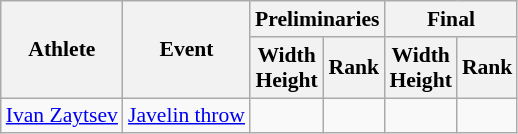<table class=wikitable style="font-size:90%;">
<tr>
<th rowspan="2">Athlete</th>
<th rowspan="2">Event</th>
<th colspan="2">Preliminaries</th>
<th colspan="2">Final</th>
</tr>
<tr>
<th>Width<br>Height</th>
<th>Rank</th>
<th>Width<br>Height</th>
<th>Rank</th>
</tr>
<tr style="border-top: single;">
<td><a href='#'>Ivan Zaytsev</a></td>
<td><a href='#'>Javelin throw</a></td>
<td align=center></td>
<td align=center></td>
<td align=center></td>
<td align=center></td>
</tr>
</table>
